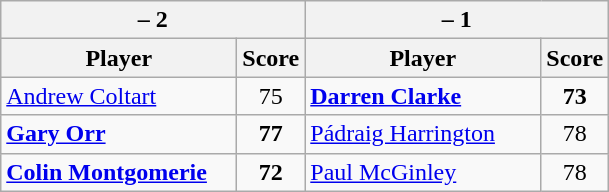<table class=wikitable>
<tr>
<th colspan=2> – 2</th>
<th colspan=2> – 1</th>
</tr>
<tr>
<th width=150>Player</th>
<th>Score</th>
<th width=150>Player</th>
<th>Score</th>
</tr>
<tr>
<td><a href='#'>Andrew Coltart</a></td>
<td align=center>75</td>
<td><strong><a href='#'>Darren Clarke</a></strong></td>
<td align=center><strong>73</strong></td>
</tr>
<tr>
<td><strong><a href='#'>Gary Orr</a></strong></td>
<td align=center><strong>77</strong></td>
<td><a href='#'>Pádraig Harrington</a></td>
<td align=center>78</td>
</tr>
<tr>
<td><strong><a href='#'>Colin Montgomerie</a></strong></td>
<td align=center><strong>72</strong></td>
<td><a href='#'>Paul McGinley</a></td>
<td align=center>78</td>
</tr>
</table>
